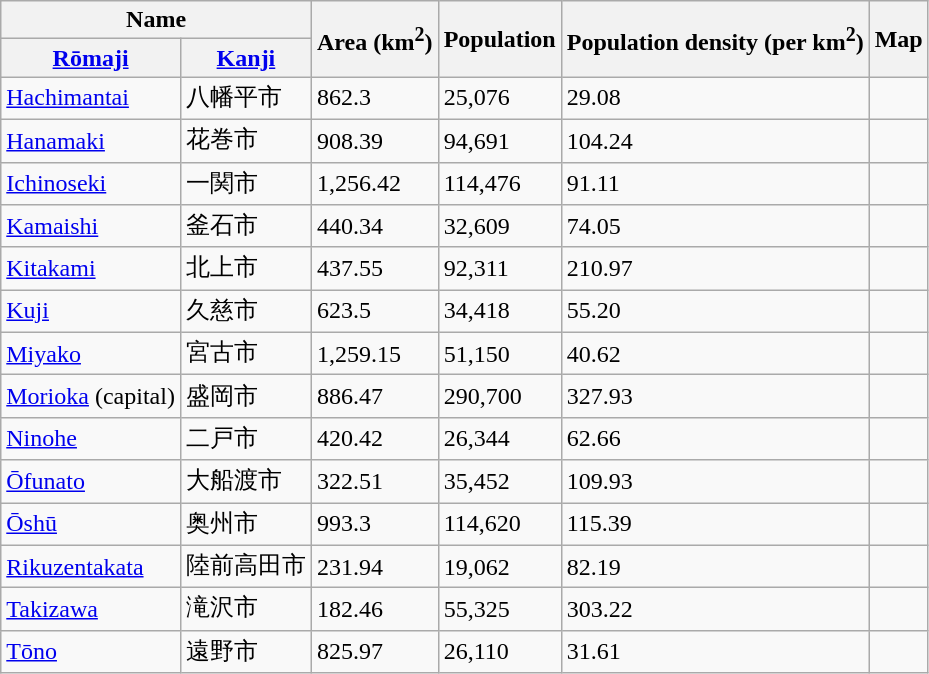<table class="wikitable sortable">
<tr>
<th colspan="2">Name</th>
<th rowspan="2">Area (km<sup>2</sup>)</th>
<th rowspan="2">Population</th>
<th rowspan="2">Population density (per km<sup>2</sup>)</th>
<th rowspan="2">Map</th>
</tr>
<tr>
<th><a href='#'>Rōmaji</a></th>
<th><a href='#'>Kanji</a></th>
</tr>
<tr>
<td> <a href='#'>Hachimantai</a></td>
<td>八幡平市</td>
<td>862.3</td>
<td>25,076</td>
<td>29.08</td>
<td></td>
</tr>
<tr>
<td> <a href='#'>Hanamaki</a></td>
<td>花巻市</td>
<td>908.39</td>
<td>94,691</td>
<td>104.24</td>
<td></td>
</tr>
<tr>
<td> <a href='#'>Ichinoseki</a></td>
<td>一関市</td>
<td>1,256.42</td>
<td>114,476</td>
<td>91.11</td>
<td></td>
</tr>
<tr>
<td> <a href='#'>Kamaishi</a></td>
<td>釜石市</td>
<td>440.34</td>
<td>32,609</td>
<td>74.05</td>
<td></td>
</tr>
<tr>
<td> <a href='#'>Kitakami</a></td>
<td>北上市</td>
<td>437.55</td>
<td>92,311</td>
<td>210.97</td>
<td></td>
</tr>
<tr>
<td> <a href='#'>Kuji</a></td>
<td>久慈市</td>
<td>623.5</td>
<td>34,418</td>
<td>55.20</td>
<td></td>
</tr>
<tr>
<td> <a href='#'>Miyako</a></td>
<td>宮古市</td>
<td>1,259.15</td>
<td>51,150</td>
<td>40.62</td>
<td></td>
</tr>
<tr>
<td> <a href='#'>Morioka</a> (capital)</td>
<td>盛岡市</td>
<td>886.47</td>
<td>290,700</td>
<td>327.93</td>
<td></td>
</tr>
<tr>
<td> <a href='#'>Ninohe</a></td>
<td>二戸市</td>
<td>420.42</td>
<td>26,344</td>
<td>62.66</td>
<td></td>
</tr>
<tr>
<td> <a href='#'>Ōfunato</a></td>
<td>大船渡市</td>
<td>322.51</td>
<td>35,452</td>
<td>109.93</td>
<td></td>
</tr>
<tr>
<td> <a href='#'>Ōshū</a></td>
<td>奥州市</td>
<td>993.3</td>
<td>114,620</td>
<td>115.39</td>
<td></td>
</tr>
<tr>
<td> <a href='#'>Rikuzentakata</a></td>
<td>陸前高田市</td>
<td>231.94</td>
<td>19,062</td>
<td>82.19</td>
<td></td>
</tr>
<tr>
<td> <a href='#'>Takizawa</a></td>
<td>滝沢市</td>
<td>182.46</td>
<td>55,325</td>
<td>303.22</td>
<td></td>
</tr>
<tr>
<td> <a href='#'>Tōno</a></td>
<td>遠野市</td>
<td>825.97</td>
<td>26,110</td>
<td>31.61</td>
<td></td>
</tr>
</table>
